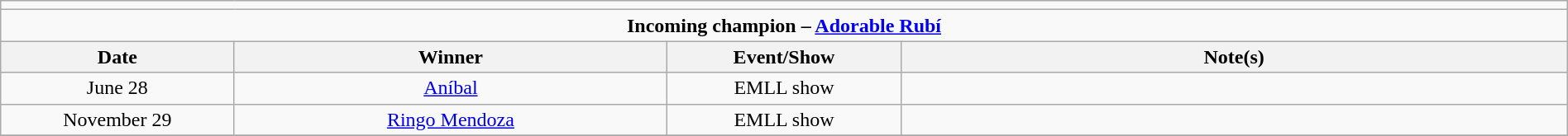<table class="wikitable" style="text-align:center; width:100%;">
<tr>
<td colspan=5></td>
</tr>
<tr>
<td colspan=5><strong>Incoming champion – <a href='#'>Adorable Rubí</a></strong></td>
</tr>
<tr>
<th width=14%>Date</th>
<th width=26%>Winner</th>
<th width=14%>Event/Show</th>
<th width=40%>Note(s)</th>
</tr>
<tr>
<td>June 28</td>
<td><a href='#'>Aníbal</a></td>
<td>EMLL show</td>
<td></td>
</tr>
<tr>
<td>November 29</td>
<td><a href='#'>Ringo Mendoza</a></td>
<td>EMLL show</td>
<td></td>
</tr>
<tr>
</tr>
</table>
